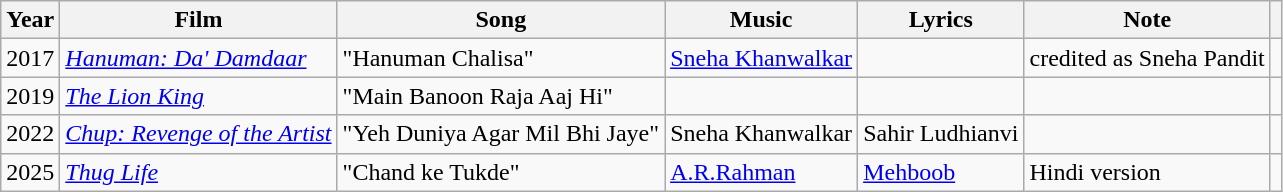<table class="wikitable sortable">
<tr>
<th>Year</th>
<th>Film</th>
<th>Song</th>
<th>Music</th>
<th>Lyrics</th>
<th>Note</th>
<th class="unsortable"></th>
</tr>
<tr>
<td>2017</td>
<td><em><a href='#'>Hanuman: Da' Damdaar</a></em></td>
<td>"Hanuman Chalisa"</td>
<td><a href='#'>Sneha Khanwalkar</a></td>
<td></td>
<td>credited as Sneha Pandit</td>
<td></td>
</tr>
<tr>
<td>2019</td>
<td><em><a href='#'>The Lion King</a></em></td>
<td>"Main Banoon Raja Aaj Hi"</td>
<td></td>
<td></td>
<td></td>
<td></td>
</tr>
<tr>
<td>2022</td>
<td><em><a href='#'>Chup: Revenge of the Artist</a></em></td>
<td>"Yeh Duniya Agar Mil Bhi Jaye"</td>
<td>Sneha Khanwalkar</td>
<td>Sahir Ludhianvi</td>
<td></td>
<td></td>
</tr>
<tr>
<td>2025</td>
<td><em><a href='#'>Thug Life</a></em></td>
<td>"Chand ke Tukde"</td>
<td><a href='#'>A.R.Rahman</a></td>
<td><a href='#'>Mehboob</a></td>
<td>Hindi version</td>
<td></td>
</tr>
</table>
